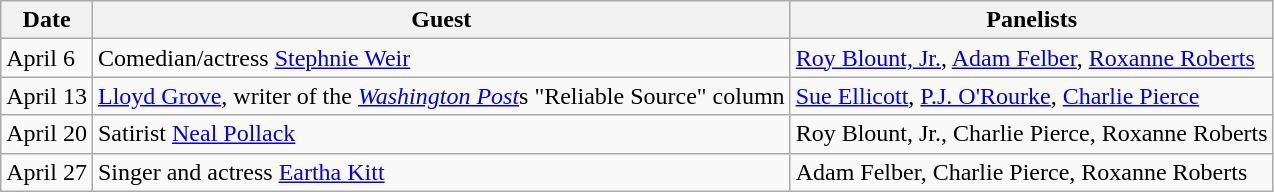<table class="wikitable">
<tr>
<th>Date</th>
<th>Guest</th>
<th>Panelists</th>
</tr>
<tr>
<td>April 6</td>
<td>Comedian/actress <a href='#'>Stephnie Weir</a></td>
<td><a href='#'>Roy Blount, Jr.</a>, <a href='#'>Adam Felber</a>, <a href='#'>Roxanne Roberts</a></td>
</tr>
<tr>
<td>April 13</td>
<td><a href='#'>Lloyd Grove</a>, writer of the <em><a href='#'>Washington Post</a></em>s "Reliable Source" column</td>
<td><a href='#'>Sue Ellicott</a>, <a href='#'>P.J. O'Rourke</a>, <a href='#'>Charlie Pierce</a></td>
</tr>
<tr>
<td>April 20</td>
<td>Satirist <a href='#'>Neal Pollack</a></td>
<td>Roy Blount, Jr., Charlie Pierce, Roxanne Roberts</td>
</tr>
<tr>
<td>April 27</td>
<td>Singer and actress <a href='#'>Eartha Kitt</a></td>
<td>Adam Felber, Charlie Pierce, Roxanne Roberts</td>
</tr>
</table>
